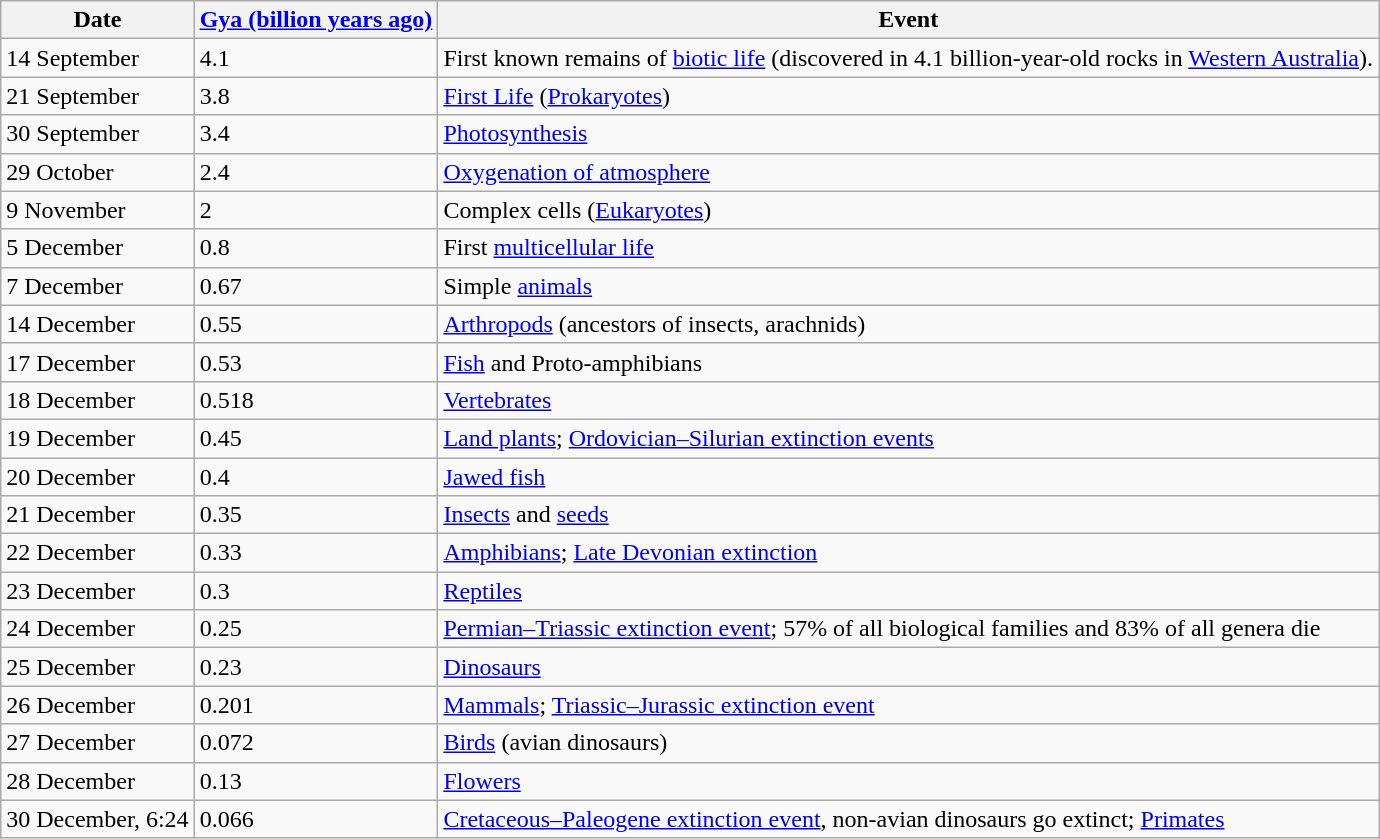<table class="wikitable">
<tr>
<th>Date</th>
<th><a href='#'>Gya (billion years ago)</a></th>
<th>Event</th>
</tr>
<tr>
<td>14 September</td>
<td>4.1</td>
<td>First known remains of <a href='#'>biotic life</a> (discovered in 4.1 billion-year-old rocks in <a href='#'>Western Australia</a>).</td>
</tr>
<tr>
<td>21 September</td>
<td>3.8</td>
<td><a href='#'>First Life</a> (<a href='#'>Prokaryotes</a>)</td>
</tr>
<tr>
<td>30 September</td>
<td>3.4</td>
<td><a href='#'>Photosynthesis</a></td>
</tr>
<tr>
<td>29 October</td>
<td>2.4</td>
<td><a href='#'>Oxygenation of atmosphere</a></td>
</tr>
<tr>
<td>9 November</td>
<td>2</td>
<td>Complex cells (<a href='#'>Eukaryotes</a>)</td>
</tr>
<tr>
<td>5 December</td>
<td>0.8</td>
<td>First <a href='#'>multicellular life</a></td>
</tr>
<tr>
<td>7 December</td>
<td>0.67</td>
<td>Simple <a href='#'>animals</a></td>
</tr>
<tr>
<td>14 December</td>
<td>0.55</td>
<td><a href='#'>Arthropods</a> (ancestors of insects, arachnids)</td>
</tr>
<tr>
<td>17 December</td>
<td>0.53</td>
<td><a href='#'>Fish</a> and Proto-amphibians</td>
</tr>
<tr>
<td>18 December</td>
<td>0.518</td>
<td><a href='#'>Vertebrates</a></td>
</tr>
<tr>
<td>19 December</td>
<td>0.45</td>
<td><a href='#'>Land plants</a>; <a href='#'>Ordovician–Silurian extinction events</a></td>
</tr>
<tr>
<td>20 December</td>
<td>0.4</td>
<td><a href='#'>Jawed fish</a></td>
</tr>
<tr>
<td>21 December</td>
<td>0.35</td>
<td><a href='#'>Insects</a> and <a href='#'>seeds</a></td>
</tr>
<tr>
<td>22 December</td>
<td>0.33</td>
<td><a href='#'>Amphibians</a>; <a href='#'>Late Devonian extinction</a></td>
</tr>
<tr>
<td>23 December</td>
<td>0.3</td>
<td><a href='#'>Reptiles</a></td>
</tr>
<tr>
<td>24 December</td>
<td>0.25</td>
<td><a href='#'>Permian–Triassic extinction event</a>; 57% of all biological families and 83% of all genera die</td>
</tr>
<tr>
<td>25 December</td>
<td>0.23</td>
<td><a href='#'>Dinosaurs</a></td>
</tr>
<tr>
<td>26 December</td>
<td>0.201</td>
<td><a href='#'>Mammals</a>; <a href='#'>Triassic–Jurassic extinction event</a></td>
</tr>
<tr>
<td>27 December</td>
<td>0.072</td>
<td><a href='#'>Birds</a> (avian dinosaurs)</td>
</tr>
<tr>
<td>28 December</td>
<td>0.13</td>
<td><a href='#'>Flowers</a></td>
</tr>
<tr>
<td>30 December, 6:24</td>
<td>0.066</td>
<td><a href='#'>Cretaceous–Paleogene extinction event</a>, non-avian dinosaurs go extinct; <a href='#'>Primates</a></td>
</tr>
</table>
